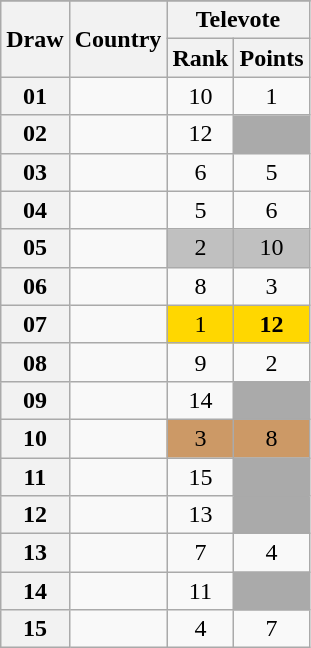<table class="sortable wikitable collapsible plainrowheaders" style="text-align:center;">
<tr>
</tr>
<tr>
<th scope="col" rowspan="2">Draw</th>
<th scope="col" rowspan="2">Country</th>
<th scope="col" colspan="2">Televote</th>
</tr>
<tr>
<th scope="col">Rank</th>
<th scope="col" class="unsortable">Points</th>
</tr>
<tr>
<th scope="row" style="text-align:center;">01</th>
<td style="text-align:left;"></td>
<td>10</td>
<td>1</td>
</tr>
<tr>
<th scope="row" style="text-align:center;">02</th>
<td style="text-align:left;"></td>
<td>12</td>
<td style="background:#AAAAAA;"></td>
</tr>
<tr>
<th scope="row" style="text-align:center;">03</th>
<td style="text-align:left;"></td>
<td>6</td>
<td>5</td>
</tr>
<tr>
<th scope="row" style="text-align:center;">04</th>
<td style="text-align:left;"></td>
<td>5</td>
<td>6</td>
</tr>
<tr>
<th scope="row" style="text-align:center;">05</th>
<td style="text-align:left;"></td>
<td style="background:silver;">2</td>
<td style="background:silver;">10</td>
</tr>
<tr>
<th scope="row" style="text-align:center;">06</th>
<td style="text-align:left;"></td>
<td>8</td>
<td>3</td>
</tr>
<tr>
<th scope="row" style="text-align:center;">07</th>
<td style="text-align:left;"></td>
<td style="background:gold;">1</td>
<td style="background:gold;"><strong>12</strong></td>
</tr>
<tr>
<th scope="row" style="text-align:center;">08</th>
<td style="text-align:left;"></td>
<td>9</td>
<td>2</td>
</tr>
<tr>
<th scope="row" style="text-align:center;">09</th>
<td style="text-align:left;"></td>
<td>14</td>
<td style="background:#AAAAAA;"></td>
</tr>
<tr>
<th scope="row" style="text-align:center;">10</th>
<td style="text-align:left;"></td>
<td style="background:#CC9966;">3</td>
<td style="background:#CC9966;">8</td>
</tr>
<tr>
<th scope="row" style="text-align:center;">11</th>
<td style="text-align:left;"></td>
<td>15</td>
<td style="background:#AAAAAA;"></td>
</tr>
<tr>
<th scope="row" style="text-align:center;">12</th>
<td style="text-align:left;"></td>
<td>13</td>
<td style="background:#AAAAAA;"></td>
</tr>
<tr>
<th scope="row" style="text-align:center;">13</th>
<td style="text-align:left;"></td>
<td>7</td>
<td>4</td>
</tr>
<tr>
<th scope="row" style="text-align:center;">14</th>
<td style="text-align:left;"></td>
<td>11</td>
<td style="background:#AAAAAA;"></td>
</tr>
<tr>
<th scope="row" style="text-align:center;">15</th>
<td style="text-align:left;"></td>
<td>4</td>
<td>7</td>
</tr>
</table>
